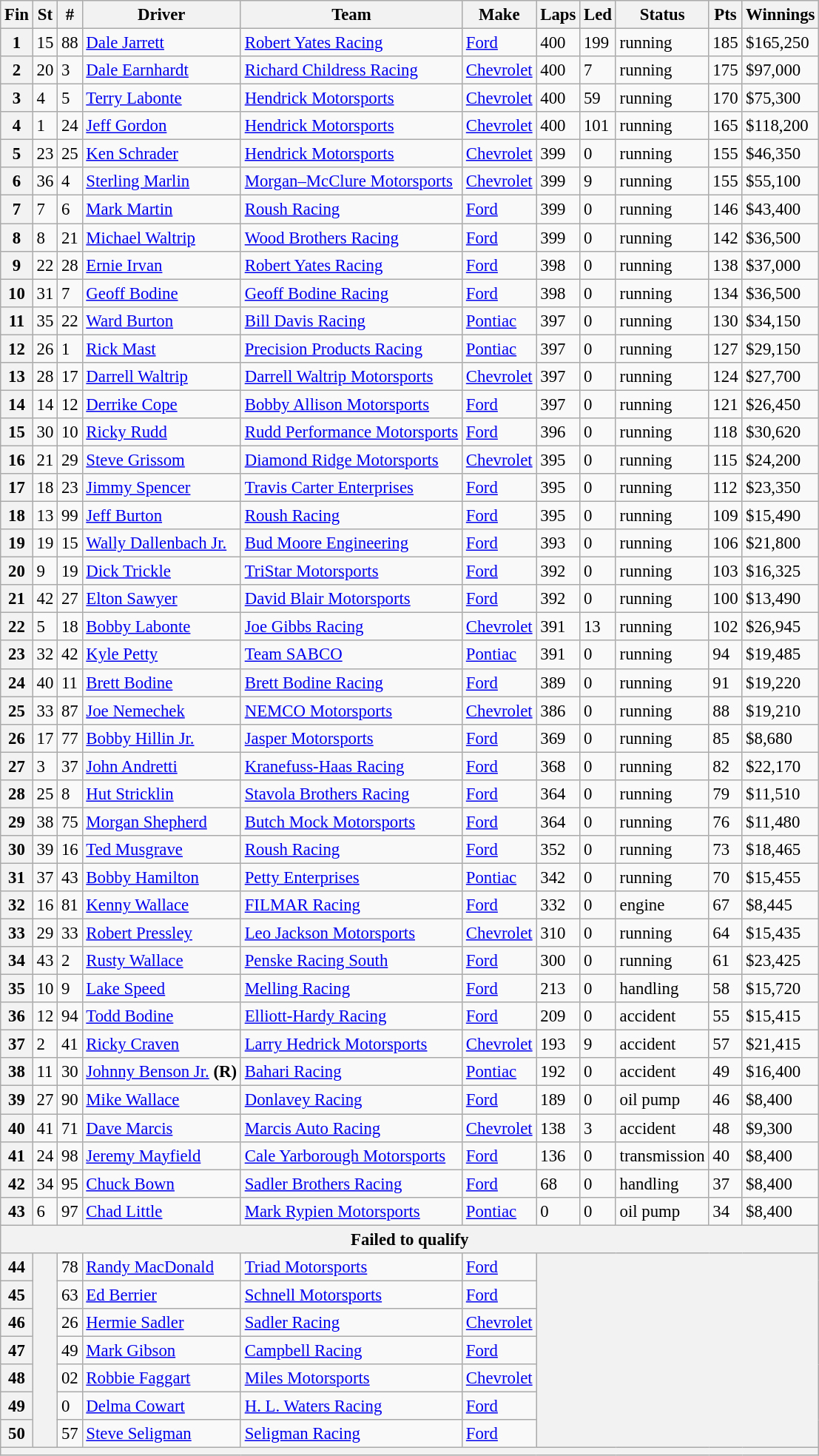<table class="wikitable" style="font-size:95%">
<tr>
<th>Fin</th>
<th>St</th>
<th>#</th>
<th>Driver</th>
<th>Team</th>
<th>Make</th>
<th>Laps</th>
<th>Led</th>
<th>Status</th>
<th>Pts</th>
<th>Winnings</th>
</tr>
<tr>
<th>1</th>
<td>15</td>
<td>88</td>
<td><a href='#'>Dale Jarrett</a></td>
<td><a href='#'>Robert Yates Racing</a></td>
<td><a href='#'>Ford</a></td>
<td>400</td>
<td>199</td>
<td>running</td>
<td>185</td>
<td>$165,250</td>
</tr>
<tr>
<th>2</th>
<td>20</td>
<td>3</td>
<td><a href='#'>Dale Earnhardt</a></td>
<td><a href='#'>Richard Childress Racing</a></td>
<td><a href='#'>Chevrolet</a></td>
<td>400</td>
<td>7</td>
<td>running</td>
<td>175</td>
<td>$97,000</td>
</tr>
<tr>
<th>3</th>
<td>4</td>
<td>5</td>
<td><a href='#'>Terry Labonte</a></td>
<td><a href='#'>Hendrick Motorsports</a></td>
<td><a href='#'>Chevrolet</a></td>
<td>400</td>
<td>59</td>
<td>running</td>
<td>170</td>
<td>$75,300</td>
</tr>
<tr>
<th>4</th>
<td>1</td>
<td>24</td>
<td><a href='#'>Jeff Gordon</a></td>
<td><a href='#'>Hendrick Motorsports</a></td>
<td><a href='#'>Chevrolet</a></td>
<td>400</td>
<td>101</td>
<td>running</td>
<td>165</td>
<td>$118,200</td>
</tr>
<tr>
<th>5</th>
<td>23</td>
<td>25</td>
<td><a href='#'>Ken Schrader</a></td>
<td><a href='#'>Hendrick Motorsports</a></td>
<td><a href='#'>Chevrolet</a></td>
<td>399</td>
<td>0</td>
<td>running</td>
<td>155</td>
<td>$46,350</td>
</tr>
<tr>
<th>6</th>
<td>36</td>
<td>4</td>
<td><a href='#'>Sterling Marlin</a></td>
<td><a href='#'>Morgan–McClure Motorsports</a></td>
<td><a href='#'>Chevrolet</a></td>
<td>399</td>
<td>9</td>
<td>running</td>
<td>155</td>
<td>$55,100</td>
</tr>
<tr>
<th>7</th>
<td>7</td>
<td>6</td>
<td><a href='#'>Mark Martin</a></td>
<td><a href='#'>Roush Racing</a></td>
<td><a href='#'>Ford</a></td>
<td>399</td>
<td>0</td>
<td>running</td>
<td>146</td>
<td>$43,400</td>
</tr>
<tr>
<th>8</th>
<td>8</td>
<td>21</td>
<td><a href='#'>Michael Waltrip</a></td>
<td><a href='#'>Wood Brothers Racing</a></td>
<td><a href='#'>Ford</a></td>
<td>399</td>
<td>0</td>
<td>running</td>
<td>142</td>
<td>$36,500</td>
</tr>
<tr>
<th>9</th>
<td>22</td>
<td>28</td>
<td><a href='#'>Ernie Irvan</a></td>
<td><a href='#'>Robert Yates Racing</a></td>
<td><a href='#'>Ford</a></td>
<td>398</td>
<td>0</td>
<td>running</td>
<td>138</td>
<td>$37,000</td>
</tr>
<tr>
<th>10</th>
<td>31</td>
<td>7</td>
<td><a href='#'>Geoff Bodine</a></td>
<td><a href='#'>Geoff Bodine Racing</a></td>
<td><a href='#'>Ford</a></td>
<td>398</td>
<td>0</td>
<td>running</td>
<td>134</td>
<td>$36,500</td>
</tr>
<tr>
<th>11</th>
<td>35</td>
<td>22</td>
<td><a href='#'>Ward Burton</a></td>
<td><a href='#'>Bill Davis Racing</a></td>
<td><a href='#'>Pontiac</a></td>
<td>397</td>
<td>0</td>
<td>running</td>
<td>130</td>
<td>$34,150</td>
</tr>
<tr>
<th>12</th>
<td>26</td>
<td>1</td>
<td><a href='#'>Rick Mast</a></td>
<td><a href='#'>Precision Products Racing</a></td>
<td><a href='#'>Pontiac</a></td>
<td>397</td>
<td>0</td>
<td>running</td>
<td>127</td>
<td>$29,150</td>
</tr>
<tr>
<th>13</th>
<td>28</td>
<td>17</td>
<td><a href='#'>Darrell Waltrip</a></td>
<td><a href='#'>Darrell Waltrip Motorsports</a></td>
<td><a href='#'>Chevrolet</a></td>
<td>397</td>
<td>0</td>
<td>running</td>
<td>124</td>
<td>$27,700</td>
</tr>
<tr>
<th>14</th>
<td>14</td>
<td>12</td>
<td><a href='#'>Derrike Cope</a></td>
<td><a href='#'>Bobby Allison Motorsports</a></td>
<td><a href='#'>Ford</a></td>
<td>397</td>
<td>0</td>
<td>running</td>
<td>121</td>
<td>$26,450</td>
</tr>
<tr>
<th>15</th>
<td>30</td>
<td>10</td>
<td><a href='#'>Ricky Rudd</a></td>
<td><a href='#'>Rudd Performance Motorsports</a></td>
<td><a href='#'>Ford</a></td>
<td>396</td>
<td>0</td>
<td>running</td>
<td>118</td>
<td>$30,620</td>
</tr>
<tr>
<th>16</th>
<td>21</td>
<td>29</td>
<td><a href='#'>Steve Grissom</a></td>
<td><a href='#'>Diamond Ridge Motorsports</a></td>
<td><a href='#'>Chevrolet</a></td>
<td>395</td>
<td>0</td>
<td>running</td>
<td>115</td>
<td>$24,200</td>
</tr>
<tr>
<th>17</th>
<td>18</td>
<td>23</td>
<td><a href='#'>Jimmy Spencer</a></td>
<td><a href='#'>Travis Carter Enterprises</a></td>
<td><a href='#'>Ford</a></td>
<td>395</td>
<td>0</td>
<td>running</td>
<td>112</td>
<td>$23,350</td>
</tr>
<tr>
<th>18</th>
<td>13</td>
<td>99</td>
<td><a href='#'>Jeff Burton</a></td>
<td><a href='#'>Roush Racing</a></td>
<td><a href='#'>Ford</a></td>
<td>395</td>
<td>0</td>
<td>running</td>
<td>109</td>
<td>$15,490</td>
</tr>
<tr>
<th>19</th>
<td>19</td>
<td>15</td>
<td><a href='#'>Wally Dallenbach Jr.</a></td>
<td><a href='#'>Bud Moore Engineering</a></td>
<td><a href='#'>Ford</a></td>
<td>393</td>
<td>0</td>
<td>running</td>
<td>106</td>
<td>$21,800</td>
</tr>
<tr>
<th>20</th>
<td>9</td>
<td>19</td>
<td><a href='#'>Dick Trickle</a></td>
<td><a href='#'>TriStar Motorsports</a></td>
<td><a href='#'>Ford</a></td>
<td>392</td>
<td>0</td>
<td>running</td>
<td>103</td>
<td>$16,325</td>
</tr>
<tr>
<th>21</th>
<td>42</td>
<td>27</td>
<td><a href='#'>Elton Sawyer</a></td>
<td><a href='#'>David Blair Motorsports</a></td>
<td><a href='#'>Ford</a></td>
<td>392</td>
<td>0</td>
<td>running</td>
<td>100</td>
<td>$13,490</td>
</tr>
<tr>
<th>22</th>
<td>5</td>
<td>18</td>
<td><a href='#'>Bobby Labonte</a></td>
<td><a href='#'>Joe Gibbs Racing</a></td>
<td><a href='#'>Chevrolet</a></td>
<td>391</td>
<td>13</td>
<td>running</td>
<td>102</td>
<td>$26,945</td>
</tr>
<tr>
<th>23</th>
<td>32</td>
<td>42</td>
<td><a href='#'>Kyle Petty</a></td>
<td><a href='#'>Team SABCO</a></td>
<td><a href='#'>Pontiac</a></td>
<td>391</td>
<td>0</td>
<td>running</td>
<td>94</td>
<td>$19,485</td>
</tr>
<tr>
<th>24</th>
<td>40</td>
<td>11</td>
<td><a href='#'>Brett Bodine</a></td>
<td><a href='#'>Brett Bodine Racing</a></td>
<td><a href='#'>Ford</a></td>
<td>389</td>
<td>0</td>
<td>running</td>
<td>91</td>
<td>$19,220</td>
</tr>
<tr>
<th>25</th>
<td>33</td>
<td>87</td>
<td><a href='#'>Joe Nemechek</a></td>
<td><a href='#'>NEMCO Motorsports</a></td>
<td><a href='#'>Chevrolet</a></td>
<td>386</td>
<td>0</td>
<td>running</td>
<td>88</td>
<td>$19,210</td>
</tr>
<tr>
<th>26</th>
<td>17</td>
<td>77</td>
<td><a href='#'>Bobby Hillin Jr.</a></td>
<td><a href='#'>Jasper Motorsports</a></td>
<td><a href='#'>Ford</a></td>
<td>369</td>
<td>0</td>
<td>running</td>
<td>85</td>
<td>$8,680</td>
</tr>
<tr>
<th>27</th>
<td>3</td>
<td>37</td>
<td><a href='#'>John Andretti</a></td>
<td><a href='#'>Kranefuss-Haas Racing</a></td>
<td><a href='#'>Ford</a></td>
<td>368</td>
<td>0</td>
<td>running</td>
<td>82</td>
<td>$22,170</td>
</tr>
<tr>
<th>28</th>
<td>25</td>
<td>8</td>
<td><a href='#'>Hut Stricklin</a></td>
<td><a href='#'>Stavola Brothers Racing</a></td>
<td><a href='#'>Ford</a></td>
<td>364</td>
<td>0</td>
<td>running</td>
<td>79</td>
<td>$11,510</td>
</tr>
<tr>
<th>29</th>
<td>38</td>
<td>75</td>
<td><a href='#'>Morgan Shepherd</a></td>
<td><a href='#'>Butch Mock Motorsports</a></td>
<td><a href='#'>Ford</a></td>
<td>364</td>
<td>0</td>
<td>running</td>
<td>76</td>
<td>$11,480</td>
</tr>
<tr>
<th>30</th>
<td>39</td>
<td>16</td>
<td><a href='#'>Ted Musgrave</a></td>
<td><a href='#'>Roush Racing</a></td>
<td><a href='#'>Ford</a></td>
<td>352</td>
<td>0</td>
<td>running</td>
<td>73</td>
<td>$18,465</td>
</tr>
<tr>
<th>31</th>
<td>37</td>
<td>43</td>
<td><a href='#'>Bobby Hamilton</a></td>
<td><a href='#'>Petty Enterprises</a></td>
<td><a href='#'>Pontiac</a></td>
<td>342</td>
<td>0</td>
<td>running</td>
<td>70</td>
<td>$15,455</td>
</tr>
<tr>
<th>32</th>
<td>16</td>
<td>81</td>
<td><a href='#'>Kenny Wallace</a></td>
<td><a href='#'>FILMAR Racing</a></td>
<td><a href='#'>Ford</a></td>
<td>332</td>
<td>0</td>
<td>engine</td>
<td>67</td>
<td>$8,445</td>
</tr>
<tr>
<th>33</th>
<td>29</td>
<td>33</td>
<td><a href='#'>Robert Pressley</a></td>
<td><a href='#'>Leo Jackson Motorsports</a></td>
<td><a href='#'>Chevrolet</a></td>
<td>310</td>
<td>0</td>
<td>running</td>
<td>64</td>
<td>$15,435</td>
</tr>
<tr>
<th>34</th>
<td>43</td>
<td>2</td>
<td><a href='#'>Rusty Wallace</a></td>
<td><a href='#'>Penske Racing South</a></td>
<td><a href='#'>Ford</a></td>
<td>300</td>
<td>0</td>
<td>running</td>
<td>61</td>
<td>$23,425</td>
</tr>
<tr>
<th>35</th>
<td>10</td>
<td>9</td>
<td><a href='#'>Lake Speed</a></td>
<td><a href='#'>Melling Racing</a></td>
<td><a href='#'>Ford</a></td>
<td>213</td>
<td>0</td>
<td>handling</td>
<td>58</td>
<td>$15,720</td>
</tr>
<tr>
<th>36</th>
<td>12</td>
<td>94</td>
<td><a href='#'>Todd Bodine</a></td>
<td><a href='#'>Elliott-Hardy Racing</a></td>
<td><a href='#'>Ford</a></td>
<td>209</td>
<td>0</td>
<td>accident</td>
<td>55</td>
<td>$15,415</td>
</tr>
<tr>
<th>37</th>
<td>2</td>
<td>41</td>
<td><a href='#'>Ricky Craven</a></td>
<td><a href='#'>Larry Hedrick Motorsports</a></td>
<td><a href='#'>Chevrolet</a></td>
<td>193</td>
<td>9</td>
<td>accident</td>
<td>57</td>
<td>$21,415</td>
</tr>
<tr>
<th>38</th>
<td>11</td>
<td>30</td>
<td><a href='#'>Johnny Benson Jr.</a> <strong>(R)</strong></td>
<td><a href='#'>Bahari Racing</a></td>
<td><a href='#'>Pontiac</a></td>
<td>192</td>
<td>0</td>
<td>accident</td>
<td>49</td>
<td>$16,400</td>
</tr>
<tr>
<th>39</th>
<td>27</td>
<td>90</td>
<td><a href='#'>Mike Wallace</a></td>
<td><a href='#'>Donlavey Racing</a></td>
<td><a href='#'>Ford</a></td>
<td>189</td>
<td>0</td>
<td>oil pump</td>
<td>46</td>
<td>$8,400</td>
</tr>
<tr>
<th>40</th>
<td>41</td>
<td>71</td>
<td><a href='#'>Dave Marcis</a></td>
<td><a href='#'>Marcis Auto Racing</a></td>
<td><a href='#'>Chevrolet</a></td>
<td>138</td>
<td>3</td>
<td>accident</td>
<td>48</td>
<td>$9,300</td>
</tr>
<tr>
<th>41</th>
<td>24</td>
<td>98</td>
<td><a href='#'>Jeremy Mayfield</a></td>
<td><a href='#'>Cale Yarborough Motorsports</a></td>
<td><a href='#'>Ford</a></td>
<td>136</td>
<td>0</td>
<td>transmission</td>
<td>40</td>
<td>$8,400</td>
</tr>
<tr>
<th>42</th>
<td>34</td>
<td>95</td>
<td><a href='#'>Chuck Bown</a></td>
<td><a href='#'>Sadler Brothers Racing</a></td>
<td><a href='#'>Ford</a></td>
<td>68</td>
<td>0</td>
<td>handling</td>
<td>37</td>
<td>$8,400</td>
</tr>
<tr>
<th>43</th>
<td>6</td>
<td>97</td>
<td><a href='#'>Chad Little</a></td>
<td><a href='#'>Mark Rypien Motorsports</a></td>
<td><a href='#'>Pontiac</a></td>
<td>0</td>
<td>0</td>
<td>oil pump</td>
<td>34</td>
<td>$8,400</td>
</tr>
<tr>
<th colspan="11">Failed to qualify</th>
</tr>
<tr>
<th>44</th>
<th rowspan="7"></th>
<td>78</td>
<td><a href='#'>Randy MacDonald</a></td>
<td><a href='#'>Triad Motorsports</a></td>
<td><a href='#'>Ford</a></td>
<th colspan="5" rowspan="7"></th>
</tr>
<tr>
<th>45</th>
<td>63</td>
<td><a href='#'>Ed Berrier</a></td>
<td><a href='#'>Schnell Motorsports</a></td>
<td><a href='#'>Ford</a></td>
</tr>
<tr>
<th>46</th>
<td>26</td>
<td><a href='#'>Hermie Sadler</a></td>
<td><a href='#'>Sadler Racing</a></td>
<td><a href='#'>Chevrolet</a></td>
</tr>
<tr>
<th>47</th>
<td>49</td>
<td><a href='#'>Mark Gibson</a></td>
<td><a href='#'>Campbell Racing</a></td>
<td><a href='#'>Ford</a></td>
</tr>
<tr>
<th>48</th>
<td>02</td>
<td><a href='#'>Robbie Faggart</a></td>
<td><a href='#'>Miles Motorsports</a></td>
<td><a href='#'>Chevrolet</a></td>
</tr>
<tr>
<th>49</th>
<td>0</td>
<td><a href='#'>Delma Cowart</a></td>
<td><a href='#'>H. L. Waters Racing</a></td>
<td><a href='#'>Ford</a></td>
</tr>
<tr>
<th>50</th>
<td>57</td>
<td><a href='#'>Steve Seligman</a></td>
<td><a href='#'>Seligman Racing</a></td>
<td><a href='#'>Ford</a></td>
</tr>
<tr>
<th colspan="11"></th>
</tr>
</table>
